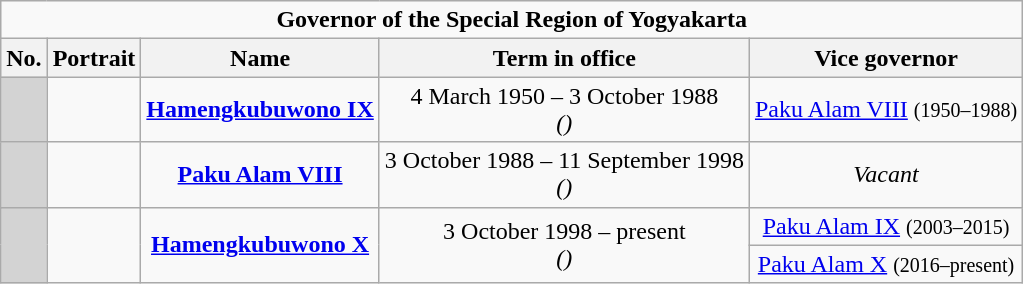<table class="wikitable" style="text-align:center;">
<tr>
<td colspan="5"><strong>Governor of the Special Region of Yogyakarta</strong></td>
</tr>
<tr>
<th>No.</th>
<th>Portrait</th>
<th>Name</th>
<th>Term in office</th>
<th>Vice governor</th>
</tr>
<tr>
<td bgcolor="#d3d3d3"></td>
<td></td>
<td><strong><a href='#'>Hamengkubuwono IX</a></strong></td>
<td>4 March 1950 – 3 October 1988<br><em>()</em></td>
<td><a href='#'>Paku Alam VIII</a> <small>(1950–1988)</small></td>
</tr>
<tr>
<td bgcolor="#d3d3d3"></td>
<td></td>
<td><strong><a href='#'>Paku Alam VIII</a></strong></td>
<td>3 October 1988 – 11 September 1998<br><em>()</em></td>
<td rowspan="2"><em>Vacant</em></td>
</tr>
<tr>
<td rowspan="3" bgcolor="#d3d3d3"></td>
<td rowspan="3"></td>
<td rowspan="3"><strong><a href='#'>Hamengkubuwono X</a></strong></td>
<td rowspan="3">3 October 1998 – present<br><em>()</em></td>
</tr>
<tr>
<td><a href='#'>Paku Alam IX</a> <small>(2003–2015)</small></td>
</tr>
<tr>
<td><a href='#'>Paku Alam X</a> <small>(2016–present)</small></td>
</tr>
</table>
